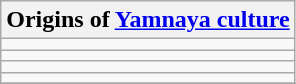<table class="wikitable collapsible collapsed floatright">
<tr>
<th>Origins of <a href='#'>Yamnaya culture</a></th>
</tr>
<tr>
<td></td>
</tr>
<tr>
<td></td>
</tr>
<tr>
<td></td>
</tr>
<tr>
<td></td>
</tr>
<tr>
</tr>
</table>
